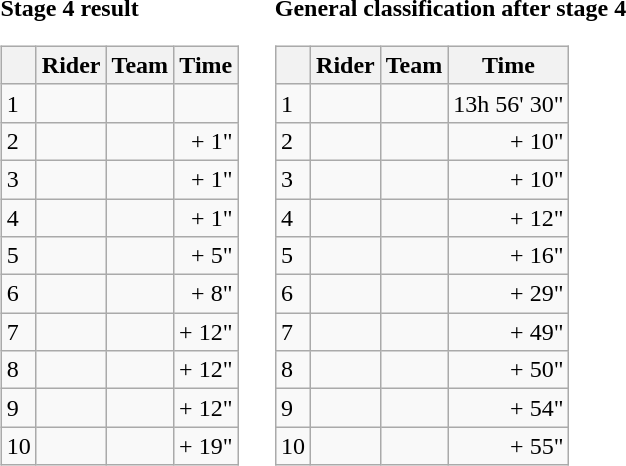<table>
<tr>
<td><strong>Stage 4 result</strong><br><table class="wikitable">
<tr>
<th></th>
<th>Rider</th>
<th>Team</th>
<th>Time</th>
</tr>
<tr>
<td>1</td>
<td></td>
<td></td>
<td align="right"></td>
</tr>
<tr>
<td>2</td>
<td></td>
<td></td>
<td align="right">+ 1"</td>
</tr>
<tr>
<td>3</td>
<td></td>
<td></td>
<td align="right">+ 1"</td>
</tr>
<tr>
<td>4</td>
<td></td>
<td></td>
<td align="right">+ 1"</td>
</tr>
<tr>
<td>5</td>
<td> </td>
<td></td>
<td align="right">+ 5"</td>
</tr>
<tr>
<td>6</td>
<td></td>
<td></td>
<td align="right">+ 8"</td>
</tr>
<tr>
<td>7</td>
<td></td>
<td></td>
<td align="right">+ 12"</td>
</tr>
<tr>
<td>8</td>
<td></td>
<td></td>
<td align="right">+ 12"</td>
</tr>
<tr>
<td>9</td>
<td></td>
<td></td>
<td align="right">+ 12"</td>
</tr>
<tr>
<td>10</td>
<td></td>
<td></td>
<td align="right">+ 19"</td>
</tr>
</table>
</td>
<td></td>
<td><strong>General classification after stage 4</strong><br><table class="wikitable">
<tr>
<th></th>
<th>Rider</th>
<th>Team</th>
<th>Time</th>
</tr>
<tr>
<td>1</td>
<td> </td>
<td></td>
<td align="right">13h 56' 30"</td>
</tr>
<tr>
<td>2</td>
<td> </td>
<td></td>
<td align="right">+ 10"</td>
</tr>
<tr>
<td>3</td>
<td></td>
<td></td>
<td align="right">+ 10"</td>
</tr>
<tr>
<td>4</td>
<td> </td>
<td></td>
<td align="right">+ 12"</td>
</tr>
<tr>
<td>5</td>
<td></td>
<td></td>
<td align="right">+ 16"</td>
</tr>
<tr>
<td>6</td>
<td></td>
<td></td>
<td align="right">+ 29"</td>
</tr>
<tr>
<td>7</td>
<td></td>
<td></td>
<td align="right">+ 49"</td>
</tr>
<tr>
<td>8</td>
<td></td>
<td></td>
<td align="right">+ 50"</td>
</tr>
<tr>
<td>9</td>
<td></td>
<td></td>
<td align="right">+ 54"</td>
</tr>
<tr>
<td>10</td>
<td></td>
<td></td>
<td align="right">+ 55"</td>
</tr>
</table>
</td>
</tr>
</table>
